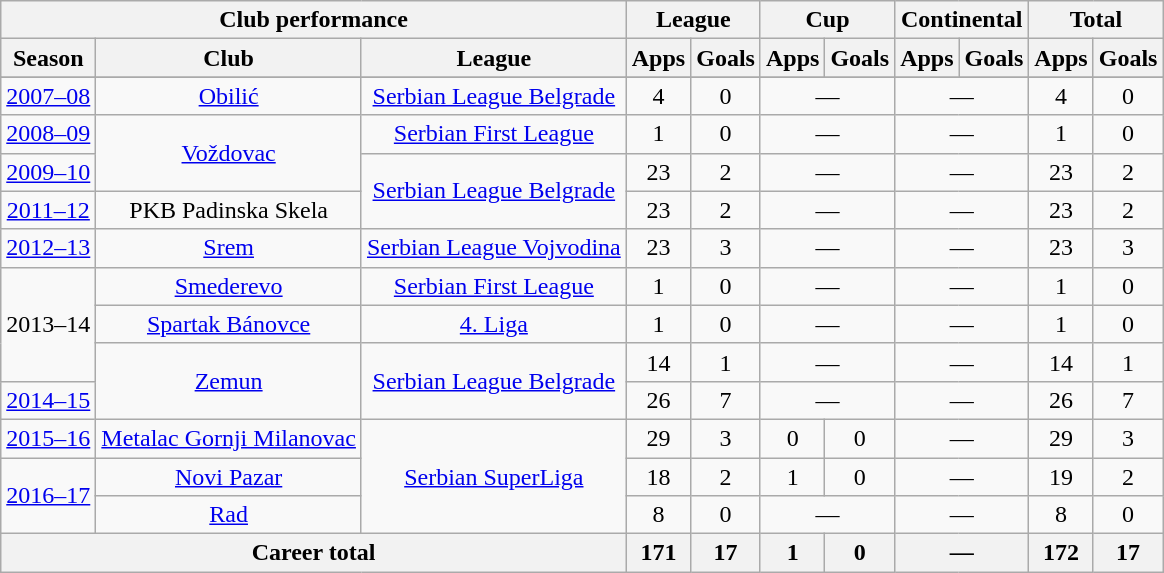<table class="wikitable" style="text-align:center">
<tr>
<th colspan=3>Club performance</th>
<th colspan=2>League</th>
<th colspan=2>Cup</th>
<th colspan=2>Continental</th>
<th colspan=2>Total</th>
</tr>
<tr>
<th>Season</th>
<th>Club</th>
<th>League</th>
<th>Apps</th>
<th>Goals</th>
<th>Apps</th>
<th>Goals</th>
<th>Apps</th>
<th>Goals</th>
<th>Apps</th>
<th>Goals</th>
</tr>
<tr>
</tr>
<tr>
<td><a href='#'>2007–08</a></td>
<td><a href='#'>Obilić</a></td>
<td><a href='#'>Serbian League Belgrade</a></td>
<td>4</td>
<td>0</td>
<td colspan="2">—</td>
<td colspan="2">—</td>
<td>4</td>
<td>0</td>
</tr>
<tr>
<td><a href='#'>2008–09</a></td>
<td rowspan="2"><a href='#'>Voždovac</a></td>
<td><a href='#'>Serbian First League</a></td>
<td>1</td>
<td>0</td>
<td colspan="2">—</td>
<td colspan="2">—</td>
<td>1</td>
<td>0</td>
</tr>
<tr>
<td><a href='#'>2009–10</a></td>
<td rowspan="2"><a href='#'>Serbian League Belgrade</a></td>
<td>23</td>
<td>2</td>
<td colspan="2">—</td>
<td colspan="2">—</td>
<td>23</td>
<td>2</td>
</tr>
<tr>
<td><a href='#'>2011–12</a></td>
<td>PKB Padinska Skela</td>
<td>23</td>
<td>2</td>
<td colspan="2">—</td>
<td colspan="2">—</td>
<td>23</td>
<td>2</td>
</tr>
<tr>
<td><a href='#'>2012–13</a></td>
<td><a href='#'>Srem</a></td>
<td><a href='#'>Serbian League Vojvodina</a></td>
<td>23</td>
<td>3</td>
<td colspan="2">—</td>
<td colspan="2">—</td>
<td>23</td>
<td>3</td>
</tr>
<tr>
<td rowspan="3">2013–14</td>
<td><a href='#'>Smederevo</a></td>
<td><a href='#'>Serbian First League</a></td>
<td>1</td>
<td>0</td>
<td colspan="2">—</td>
<td colspan="2">—</td>
<td>1</td>
<td>0</td>
</tr>
<tr>
<td><a href='#'>Spartak Bánovce</a></td>
<td><a href='#'>4. Liga</a></td>
<td>1</td>
<td>0</td>
<td colspan="2">—</td>
<td colspan="2">—</td>
<td>1</td>
<td>0</td>
</tr>
<tr>
<td rowspan="2"><a href='#'>Zemun</a></td>
<td rowspan="2"><a href='#'>Serbian League Belgrade</a></td>
<td>14</td>
<td>1</td>
<td colspan="2">—</td>
<td colspan="2">—</td>
<td>14</td>
<td>1</td>
</tr>
<tr>
<td><a href='#'>2014–15</a></td>
<td>26</td>
<td>7</td>
<td colspan="2">—</td>
<td colspan="2">—</td>
<td>26</td>
<td>7</td>
</tr>
<tr>
<td><a href='#'>2015–16</a></td>
<td><a href='#'>Metalac Gornji Milanovac</a></td>
<td rowspan="3"><a href='#'>Serbian SuperLiga</a></td>
<td>29</td>
<td>3</td>
<td>0</td>
<td>0</td>
<td colspan="2">—</td>
<td>29</td>
<td>3</td>
</tr>
<tr>
<td rowspan="2"><a href='#'>2016–17</a></td>
<td><a href='#'>Novi Pazar</a></td>
<td>18</td>
<td>2</td>
<td>1</td>
<td>0</td>
<td colspan="2">—</td>
<td>19</td>
<td>2</td>
</tr>
<tr>
<td><a href='#'>Rad</a></td>
<td>8</td>
<td>0</td>
<td colspan="2">—</td>
<td colspan="2">—</td>
<td>8</td>
<td>0</td>
</tr>
<tr>
<th colspan=3>Career total</th>
<th>171</th>
<th>17</th>
<th>1</th>
<th>0</th>
<th colspan="2">—</th>
<th>172</th>
<th>17</th>
</tr>
</table>
